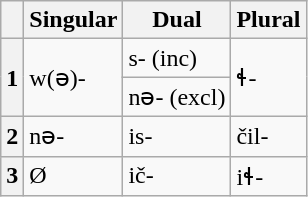<table class="wikitable">
<tr>
<th></th>
<th>Singular</th>
<th>Dual</th>
<th>Plural</th>
</tr>
<tr>
<th rowspan="2">1</th>
<td rowspan="2">w(ə)-</td>
<td>s- (inc)</td>
<td rowspan="2">ɬ-</td>
</tr>
<tr>
<td>nə- (excl)</td>
</tr>
<tr>
<th>2</th>
<td>nə-</td>
<td>is-</td>
<td>čil-</td>
</tr>
<tr>
<th>3</th>
<td>Ø</td>
<td>ič-</td>
<td>iɬ-</td>
</tr>
</table>
